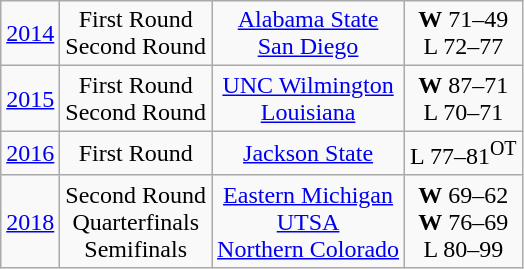<table class="wikitable">
<tr align="center">
<td><a href='#'>2014</a></td>
<td>First Round<br>Second Round</td>
<td><a href='#'>Alabama State</a><br><a href='#'>San Diego</a></td>
<td><strong>W</strong> 71–49<br>L 72–77</td>
</tr>
<tr align="center">
<td><a href='#'>2015</a></td>
<td>First Round<br>Second Round</td>
<td><a href='#'>UNC Wilmington</a><br><a href='#'>Louisiana</a></td>
<td><strong>W</strong> 87–71<br>L 70–71</td>
</tr>
<tr align="center">
<td><a href='#'>2016</a></td>
<td>First Round</td>
<td><a href='#'>Jackson State</a></td>
<td>L 77–81<sup>OT</sup></td>
</tr>
<tr align="center">
<td><a href='#'>2018</a></td>
<td>Second Round<br>Quarterfinals<br>Semifinals</td>
<td><a href='#'>Eastern Michigan</a><br><a href='#'>UTSA</a><br><a href='#'>Northern Colorado</a></td>
<td><strong>W</strong> 69–62<br><strong>W</strong> 76–69<br>L 80–99</td>
</tr>
</table>
